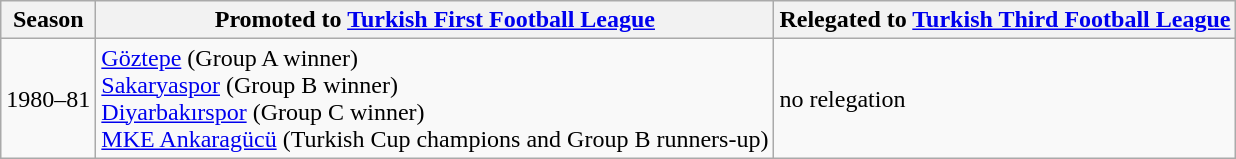<table class="wikitable">
<tr>
<th>Season</th>
<th>Promoted to <a href='#'>Turkish First Football League</a></th>
<th>Relegated to <a href='#'>Turkish Third Football League</a></th>
</tr>
<tr>
<td>1980–81</td>
<td><a href='#'>Göztepe</a> (Group A winner)<br><a href='#'>Sakaryaspor</a> (Group B winner)<br><a href='#'>Diyarbakırspor</a> (Group C winner)<br><a href='#'>MKE Ankaragücü</a> (Turkish Cup champions and Group B runners-up)</td>
<td>no relegation</td>
</tr>
</table>
